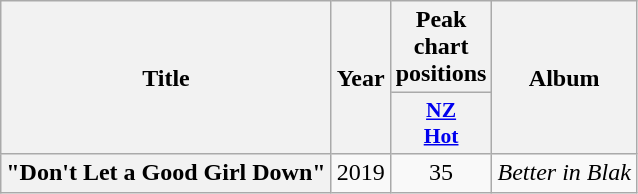<table class="wikitable plainrowheaders" style=text-align:center;>
<tr>
<th scope="col" rowspan="2">Title</th>
<th scope="col" rowspan="2">Year</th>
<th scope="col" colspan="1">Peak chart positions</th>
<th scope="col" rowspan="2">Album</th>
</tr>
<tr>
<th scope="col" style="width:3em;font-size:90%;"><a href='#'>NZ<br>Hot</a><br></th>
</tr>
<tr>
<th scope="row">"Don't Let a Good Girl Down"</th>
<td>2019</td>
<td>35</td>
<td><em>Better in Blak</em></td>
</tr>
</table>
